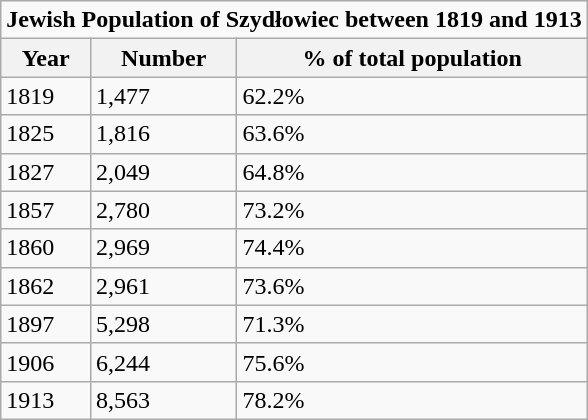<table class="wikitable">
<tr>
<td colspan="9" align="center"><strong>Jewish Population of Szydłowiec</strong> <strong>between 1819 and 1913</strong></td>
</tr>
<tr>
<th>Year</th>
<th>Number</th>
<th>% of total population</th>
</tr>
<tr>
<td>1819</td>
<td>1,477</td>
<td>62.2%</td>
</tr>
<tr>
<td>1825</td>
<td>1,816</td>
<td>63.6%</td>
</tr>
<tr>
<td>1827</td>
<td>2,049</td>
<td>64.8%</td>
</tr>
<tr>
<td>1857</td>
<td>2,780</td>
<td>73.2%</td>
</tr>
<tr>
<td>1860</td>
<td>2,969</td>
<td>74.4%</td>
</tr>
<tr>
<td>1862</td>
<td>2,961</td>
<td>73.6%</td>
</tr>
<tr>
<td>1897</td>
<td>5,298</td>
<td>71.3%</td>
</tr>
<tr>
<td>1906</td>
<td>6,244</td>
<td>75.6%</td>
</tr>
<tr>
<td>1913</td>
<td>8,563</td>
<td>78.2%</td>
</tr>
</table>
